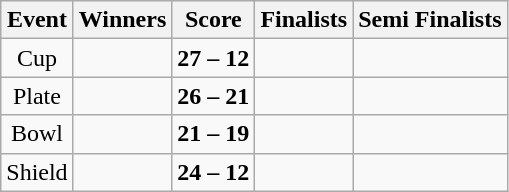<table class="wikitable" style="text-align: center">
<tr>
<th>Event</th>
<th>Winners</th>
<th>Score</th>
<th>Finalists</th>
<th>Semi Finalists</th>
</tr>
<tr>
<td>Cup</td>
<td align=left><strong></strong></td>
<td><strong>27 – 12</strong></td>
<td align=left></td>
<td align=left><br></td>
</tr>
<tr>
<td>Plate</td>
<td align=left><strong></strong></td>
<td><strong>26 – 21</strong></td>
<td align=left></td>
<td align=left><br></td>
</tr>
<tr>
<td>Bowl</td>
<td align=left><strong></strong></td>
<td><strong>21 – 19</strong></td>
<td align=left></td>
<td align=left><br></td>
</tr>
<tr>
<td>Shield</td>
<td align=left><strong></strong></td>
<td><strong>24 – 12</strong></td>
<td align=left></td>
<td align=left><br></td>
</tr>
</table>
